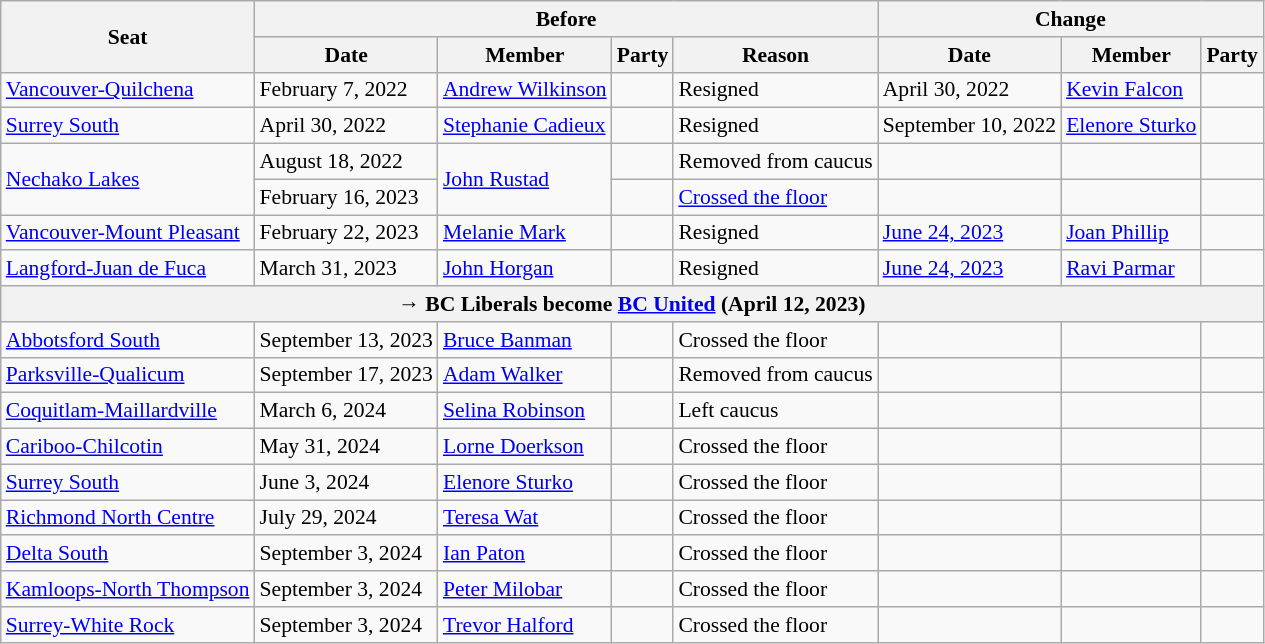<table class="wikitable"  style="font-size:90%">
<tr>
<th rowspan="2">Seat</th>
<th colspan="4">Before</th>
<th colspan="3">Change</th>
</tr>
<tr>
<th>Date</th>
<th>Member</th>
<th>Party</th>
<th>Reason</th>
<th>Date</th>
<th>Member</th>
<th>Party</th>
</tr>
<tr>
<td><a href='#'>Vancouver-Quilchena</a></td>
<td>February 7, 2022</td>
<td><a href='#'>Andrew Wilkinson</a></td>
<td></td>
<td>Resigned</td>
<td>April 30, 2022</td>
<td><a href='#'>Kevin Falcon</a></td>
<td></td>
</tr>
<tr>
<td><a href='#'>Surrey South</a></td>
<td>April 30, 2022</td>
<td><a href='#'>Stephanie Cadieux</a></td>
<td></td>
<td>Resigned</td>
<td>September 10, 2022</td>
<td><a href='#'>Elenore Sturko</a></td>
<td></td>
</tr>
<tr>
<td rowspan="2"><a href='#'>Nechako Lakes</a></td>
<td>August 18, 2022</td>
<td rowspan="2"><a href='#'>John Rustad</a></td>
<td></td>
<td>Removed from caucus</td>
<td></td>
<td></td>
<td></td>
</tr>
<tr>
<td>February 16, 2023</td>
<td></td>
<td><a href='#'>Crossed the floor</a></td>
<td></td>
<td></td>
<td></td>
</tr>
<tr>
<td><a href='#'>Vancouver-Mount Pleasant</a></td>
<td>February 22, 2023</td>
<td><a href='#'>Melanie Mark</a></td>
<td></td>
<td>Resigned</td>
<td><a href='#'>June 24, 2023</a></td>
<td><a href='#'>Joan Phillip</a></td>
<td></td>
</tr>
<tr>
<td><a href='#'>Langford-Juan de Fuca</a></td>
<td>March 31, 2023</td>
<td><a href='#'>John Horgan</a></td>
<td></td>
<td>Resigned</td>
<td><a href='#'>June 24, 2023</a></td>
<td><a href='#'>Ravi Parmar</a></td>
<td></td>
</tr>
<tr>
<th colspan="8">→ BC Liberals become <a href='#'>BC United</a> (April 12, 2023)</th>
</tr>
<tr>
<td><a href='#'>Abbotsford South</a></td>
<td>September 13, 2023</td>
<td><a href='#'>Bruce Banman</a></td>
<td></td>
<td>Crossed the floor</td>
<td></td>
<td></td>
<td></td>
</tr>
<tr>
<td><a href='#'>Parksville-Qualicum</a></td>
<td>September 17, 2023</td>
<td><a href='#'>Adam Walker</a></td>
<td></td>
<td>Removed from caucus</td>
<td></td>
<td></td>
<td></td>
</tr>
<tr>
<td><a href='#'>Coquitlam-Maillardville</a></td>
<td>March 6, 2024</td>
<td><a href='#'>Selina Robinson</a></td>
<td></td>
<td>Left caucus</td>
<td></td>
<td></td>
<td></td>
</tr>
<tr>
<td><a href='#'>Cariboo-Chilcotin</a></td>
<td>May 31, 2024</td>
<td><a href='#'>Lorne Doerkson</a></td>
<td></td>
<td>Crossed the floor</td>
<td></td>
<td></td>
<td></td>
</tr>
<tr>
<td><a href='#'>Surrey South</a></td>
<td>June 3, 2024</td>
<td><a href='#'>Elenore Sturko</a></td>
<td></td>
<td>Crossed the floor</td>
<td></td>
<td></td>
<td></td>
</tr>
<tr>
<td><a href='#'>Richmond North Centre</a></td>
<td>July 29, 2024</td>
<td><a href='#'>Teresa Wat</a></td>
<td></td>
<td>Crossed the floor</td>
<td></td>
<td></td>
<td></td>
</tr>
<tr>
<td><a href='#'>Delta South</a></td>
<td>September 3, 2024</td>
<td><a href='#'>Ian Paton</a></td>
<td></td>
<td>Crossed the floor</td>
<td></td>
<td></td>
<td></td>
</tr>
<tr>
<td><a href='#'>Kamloops-North Thompson</a></td>
<td>September 3, 2024</td>
<td><a href='#'>Peter Milobar</a></td>
<td></td>
<td>Crossed the floor</td>
<td></td>
<td></td>
<td></td>
</tr>
<tr>
<td><a href='#'>Surrey-White Rock</a></td>
<td>September 3, 2024</td>
<td><a href='#'>Trevor Halford</a></td>
<td></td>
<td>Crossed the floor</td>
<td></td>
<td></td>
<td></td>
</tr>
</table>
